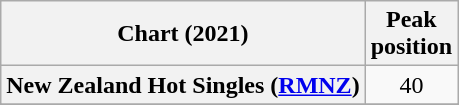<table class="wikitable sortable plainrowheaders" style="text-align:center">
<tr>
<th scope="col">Chart (2021)</th>
<th scope="col">Peak<br>position</th>
</tr>
<tr>
<th scope="row">New Zealand Hot Singles (<a href='#'>RMNZ</a>)</th>
<td>40</td>
</tr>
<tr>
</tr>
<tr>
</tr>
</table>
